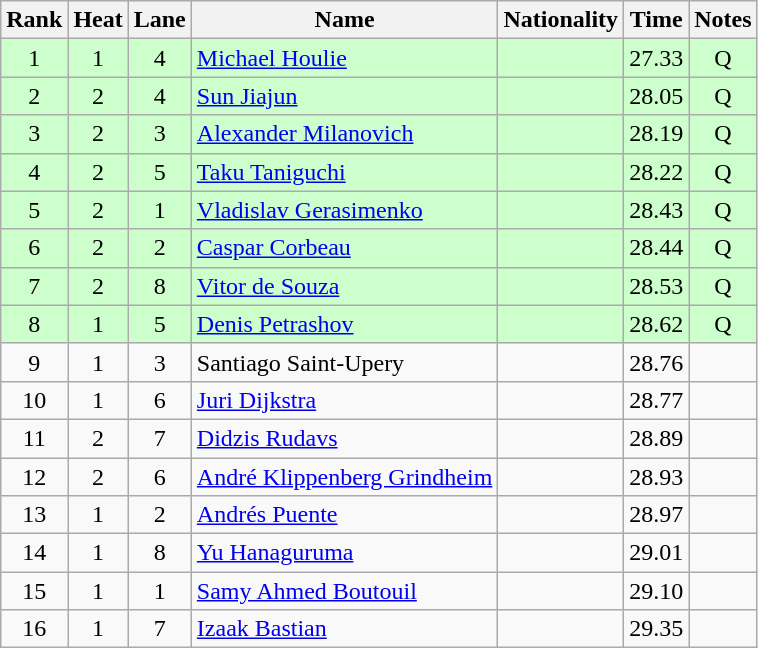<table class="wikitable sortable" style="text-align:center">
<tr>
<th>Rank</th>
<th>Heat</th>
<th>Lane</th>
<th>Name</th>
<th>Nationality</th>
<th>Time</th>
<th>Notes</th>
</tr>
<tr bgcolor=ccffcc>
<td>1</td>
<td>1</td>
<td>4</td>
<td align=left><a href='#'>Michael Houlie</a></td>
<td align=left></td>
<td>27.33</td>
<td>Q</td>
</tr>
<tr bgcolor=ccffcc>
<td>2</td>
<td>2</td>
<td>4</td>
<td align=left><a href='#'>Sun Jiajun</a></td>
<td align=left></td>
<td>28.05</td>
<td>Q</td>
</tr>
<tr bgcolor=ccffcc>
<td>3</td>
<td>2</td>
<td>3</td>
<td align=left><a href='#'>Alexander Milanovich</a></td>
<td align=left></td>
<td>28.19</td>
<td>Q</td>
</tr>
<tr bgcolor=ccffcc>
<td>4</td>
<td>2</td>
<td>5</td>
<td align=left><a href='#'>Taku Taniguchi</a></td>
<td align=left></td>
<td>28.22</td>
<td>Q</td>
</tr>
<tr bgcolor=ccffcc>
<td>5</td>
<td>2</td>
<td>1</td>
<td align=left><a href='#'>Vladislav Gerasimenko</a></td>
<td align=left></td>
<td>28.43</td>
<td>Q</td>
</tr>
<tr bgcolor=ccffcc>
<td>6</td>
<td>2</td>
<td>2</td>
<td align=left><a href='#'>Caspar Corbeau</a></td>
<td align=left></td>
<td>28.44</td>
<td>Q</td>
</tr>
<tr bgcolor=ccffcc>
<td>7</td>
<td>2</td>
<td>8</td>
<td align=left><a href='#'>Vitor de Souza</a></td>
<td align=left></td>
<td>28.53</td>
<td>Q</td>
</tr>
<tr bgcolor=ccffcc>
<td>8</td>
<td>1</td>
<td>5</td>
<td align=left><a href='#'>Denis Petrashov</a></td>
<td align=left></td>
<td>28.62</td>
<td>Q</td>
</tr>
<tr>
<td>9</td>
<td>1</td>
<td>3</td>
<td align=left>Santiago Saint-Upery</td>
<td align=left></td>
<td>28.76</td>
<td></td>
</tr>
<tr>
<td>10</td>
<td>1</td>
<td>6</td>
<td align=left><a href='#'>Juri Dijkstra</a></td>
<td align=left></td>
<td>28.77</td>
<td></td>
</tr>
<tr>
<td>11</td>
<td>2</td>
<td>7</td>
<td align=left><a href='#'>Didzis Rudavs</a></td>
<td align=left></td>
<td>28.89</td>
<td></td>
</tr>
<tr>
<td>12</td>
<td>2</td>
<td>6</td>
<td align=left><a href='#'>André Klippenberg Grindheim</a></td>
<td align=left></td>
<td>28.93</td>
<td></td>
</tr>
<tr>
<td>13</td>
<td>1</td>
<td>2</td>
<td align=left><a href='#'>Andrés Puente</a></td>
<td align=left></td>
<td>28.97</td>
<td></td>
</tr>
<tr>
<td>14</td>
<td>1</td>
<td>8</td>
<td align=left><a href='#'>Yu Hanaguruma</a></td>
<td align=left></td>
<td>29.01</td>
<td></td>
</tr>
<tr>
<td>15</td>
<td>1</td>
<td>1</td>
<td align=left><a href='#'>Samy Ahmed Boutouil</a></td>
<td align=left></td>
<td>29.10</td>
<td></td>
</tr>
<tr>
<td>16</td>
<td>1</td>
<td>7</td>
<td align=left><a href='#'>Izaak Bastian</a></td>
<td align=left></td>
<td>29.35</td>
<td></td>
</tr>
</table>
